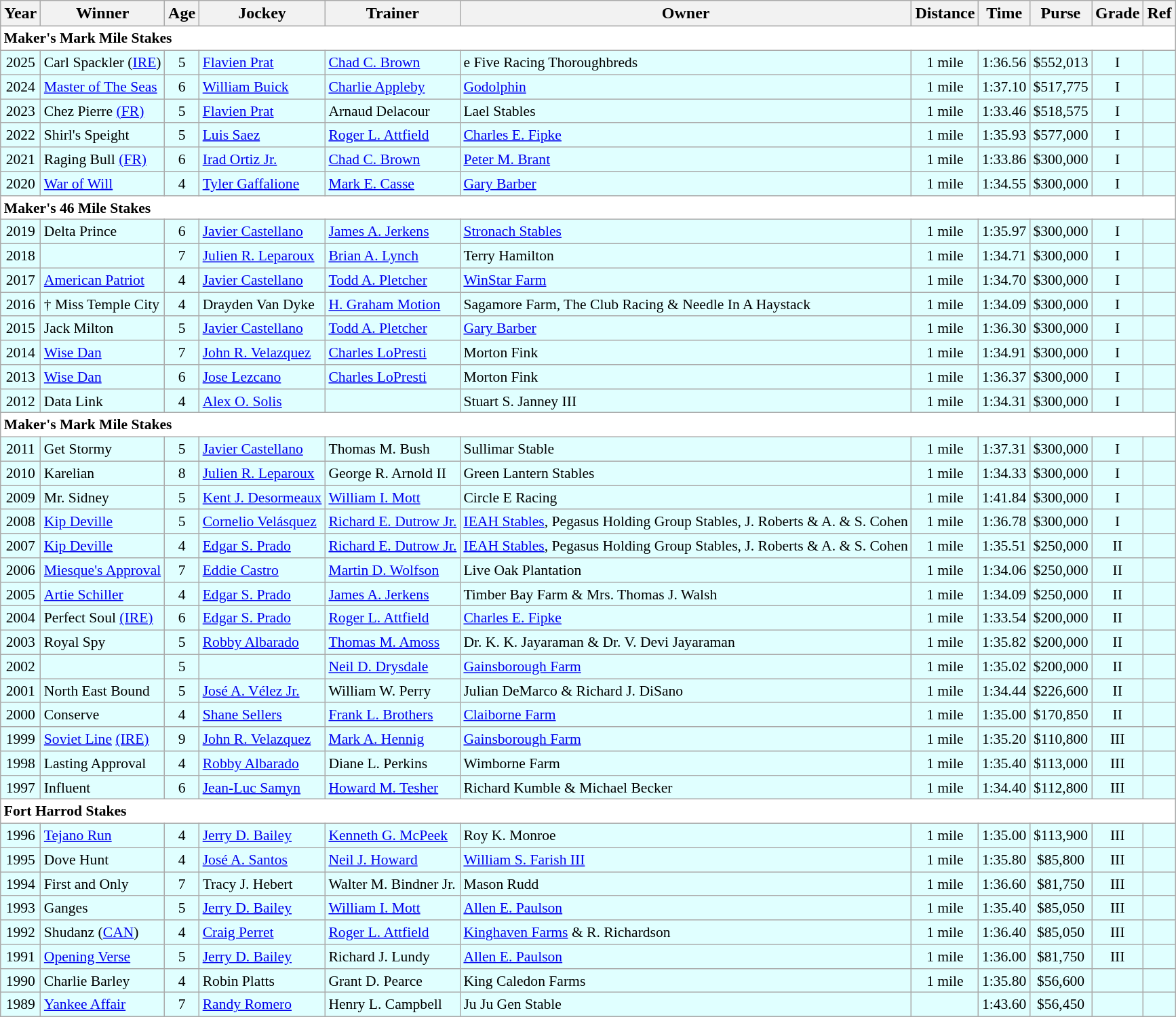<table class="wikitable sortable">
<tr>
<th>Year</th>
<th>Winner</th>
<th>Age</th>
<th>Jockey</th>
<th>Trainer</th>
<th>Owner</th>
<th>Distance</th>
<th>Time</th>
<th>Purse</th>
<th>Grade</th>
<th>Ref</th>
</tr>
<tr style="font-size:90%; background-color:white">
<td align="left" colspan=11><strong>Maker's Mark Mile Stakes</strong></td>
</tr>
<tr style="font-size:90%; background-color:lightcyan">
<td align="center">2025</td>
<td>Carl Spackler (<a href='#'>IRE</a>)</td>
<td align="center">5</td>
<td><a href='#'>Flavien Prat</a></td>
<td><a href='#'>Chad C. Brown</a></td>
<td>e Five Racing Thoroughbreds</td>
<td align="center">1 mile</td>
<td align="center">1:36.56</td>
<td align="center">$552,013</td>
<td align="center">I</td>
<td></td>
</tr>
<tr style="font-size:90%; background-color:lightcyan">
<td align="center">2024</td>
<td><a href='#'>Master of The Seas</a></td>
<td align="center">6</td>
<td><a href='#'>William Buick</a></td>
<td><a href='#'>Charlie Appleby</a></td>
<td><a href='#'>Godolphin</a></td>
<td align="center">1 mile</td>
<td align="center">1:37.10</td>
<td align="center">$517,775</td>
<td align="center">I</td>
<td></td>
</tr>
<tr style="font-size:90%; background-color:lightcyan">
<td align="center">2023</td>
<td>Chez Pierre <a href='#'>(FR)</a></td>
<td align="center">5</td>
<td><a href='#'>Flavien Prat</a></td>
<td>Arnaud Delacour</td>
<td>Lael Stables</td>
<td align="center">1 mile</td>
<td align="center">1:33.46</td>
<td align="center">$518,575</td>
<td align="center">I</td>
<td></td>
</tr>
<tr style="font-size:90%; background-color:lightcyan">
<td align="center">2022</td>
<td>Shirl's Speight</td>
<td align="center">5</td>
<td><a href='#'>Luis Saez</a></td>
<td><a href='#'>Roger L. Attfield</a></td>
<td><a href='#'>Charles E. Fipke</a></td>
<td align="center">1 mile</td>
<td align="center">1:35.93</td>
<td align="center">$577,000</td>
<td align="center">I</td>
<td></td>
</tr>
<tr style="font-size:90%; background-color:lightcyan">
<td align="center">2021</td>
<td>Raging Bull <a href='#'>(FR)</a></td>
<td align="center">6</td>
<td><a href='#'>Irad Ortiz Jr.</a></td>
<td><a href='#'>Chad C. Brown</a></td>
<td><a href='#'>Peter M. Brant</a></td>
<td align="center">1 mile</td>
<td align="center">1:33.86</td>
<td align="center">$300,000</td>
<td align="center">I</td>
<td></td>
</tr>
<tr style="font-size:90%; background-color:lightcyan">
<td align=center>2020</td>
<td><a href='#'>War of Will</a></td>
<td align=center>4</td>
<td><a href='#'>Tyler Gaffalione</a></td>
<td><a href='#'>Mark E. Casse</a></td>
<td><a href='#'>Gary Barber</a></td>
<td align=center>1 mile</td>
<td align=center>1:34.55</td>
<td align=center>$300,000</td>
<td align=center>I</td>
<td></td>
</tr>
<tr style="font-size:90%; background-color:white">
<td align="left" colspan=11><strong>Maker's 46 Mile Stakes</strong></td>
</tr>
<tr style="font-size:90%; background-color:lightcyan">
<td align=center>2019</td>
<td>Delta Prince</td>
<td align=center>6</td>
<td><a href='#'>Javier Castellano</a></td>
<td><a href='#'>James A. Jerkens</a></td>
<td><a href='#'>Stronach Stables</a></td>
<td align=center>1 mile</td>
<td align=center>1:35.97</td>
<td align=center>$300,000</td>
<td align=center>I</td>
<td></td>
</tr>
<tr style="font-size:90%; background-color:lightcyan">
<td align=center>2018</td>
<td></td>
<td align=center>7</td>
<td><a href='#'>Julien R. Leparoux</a></td>
<td><a href='#'>Brian A. Lynch</a></td>
<td>Terry Hamilton</td>
<td align=center>1 mile</td>
<td align=center>1:34.71</td>
<td align=center>$300,000</td>
<td align=center>I</td>
<td></td>
</tr>
<tr style="font-size:90%; background-color:lightcyan">
<td align=center>2017</td>
<td><a href='#'>American Patriot</a></td>
<td align=center>4</td>
<td><a href='#'>Javier Castellano</a></td>
<td><a href='#'>Todd A. Pletcher</a></td>
<td><a href='#'>WinStar Farm</a></td>
<td align=center>1 mile</td>
<td align=center>1:34.70</td>
<td align=center>$300,000</td>
<td align=center>I</td>
<td></td>
</tr>
<tr style="font-size:90%; background-color:lightcyan">
<td align=center>2016</td>
<td>† Miss Temple City</td>
<td align=center>4</td>
<td>Drayden Van Dyke</td>
<td><a href='#'>H. Graham Motion</a></td>
<td>Sagamore Farm, The Club Racing & Needle In A Haystack</td>
<td align=center>1 mile</td>
<td align=center>1:34.09</td>
<td align=center>$300,000</td>
<td align=center>I</td>
<td></td>
</tr>
<tr style="font-size:90%; background-color:lightcyan">
<td align=center>2015</td>
<td>Jack Milton</td>
<td align=center>5</td>
<td><a href='#'>Javier Castellano</a></td>
<td><a href='#'>Todd A. Pletcher</a></td>
<td><a href='#'>Gary Barber</a></td>
<td align=center>1 mile</td>
<td align=center>1:36.30</td>
<td align=center>$300,000</td>
<td align=center>I</td>
<td></td>
</tr>
<tr style="font-size:90%; background-color:lightcyan">
<td align=center>2014</td>
<td><a href='#'>Wise Dan</a></td>
<td align=center>7</td>
<td><a href='#'>John R. Velazquez</a></td>
<td><a href='#'>Charles LoPresti</a></td>
<td>Morton Fink</td>
<td align=center>1 mile</td>
<td align=center>1:34.91</td>
<td align=center>$300,000</td>
<td align=center>I</td>
<td></td>
</tr>
<tr style="font-size:90%; background-color:lightcyan">
<td align=center>2013</td>
<td><a href='#'>Wise Dan</a></td>
<td align=center>6</td>
<td><a href='#'>Jose Lezcano</a></td>
<td><a href='#'>Charles LoPresti</a></td>
<td>Morton Fink</td>
<td align=center>1 mile</td>
<td align=center>1:36.37</td>
<td align=center>$300,000</td>
<td align=center>I</td>
<td></td>
</tr>
<tr style="font-size:90%; background-color:lightcyan">
<td align=center>2012</td>
<td>Data Link</td>
<td align=center>4</td>
<td><a href='#'>Alex O. Solis</a></td>
<td></td>
<td>Stuart S. Janney III</td>
<td align=center>1 mile</td>
<td align=center>1:34.31</td>
<td align=center>$300,000</td>
<td align=center>I</td>
<td></td>
</tr>
<tr style="font-size:90%; background-color:white">
<td align="left" colspan=11><strong>Maker's Mark Mile Stakes</strong></td>
</tr>
<tr style="font-size:90%; background-color:lightcyan">
<td align=center>2011</td>
<td>Get Stormy</td>
<td align=center>5</td>
<td><a href='#'>Javier Castellano</a></td>
<td>Thomas M. Bush</td>
<td>Sullimar Stable</td>
<td align=center>1 mile</td>
<td align=center>1:37.31</td>
<td align=center>$300,000</td>
<td align=center>I</td>
<td></td>
</tr>
<tr style="font-size:90%; background-color:lightcyan">
<td align=center>2010</td>
<td>Karelian</td>
<td align=center>8</td>
<td><a href='#'>Julien R. Leparoux</a></td>
<td>George R. Arnold II</td>
<td>Green Lantern Stables</td>
<td align=center>1 mile</td>
<td align=center>1:34.33</td>
<td align=center>$300,000</td>
<td align=center>I</td>
<td></td>
</tr>
<tr style="font-size:90%; background-color:lightcyan">
<td align=center>2009</td>
<td>Mr. Sidney</td>
<td align=center>5</td>
<td><a href='#'>Kent J. Desormeaux</a></td>
<td><a href='#'>William I. Mott</a></td>
<td>Circle E Racing</td>
<td align=center>1 mile</td>
<td align=center>1:41.84</td>
<td align=center>$300,000</td>
<td align=center>I</td>
<td></td>
</tr>
<tr style="font-size:90%; background-color:lightcyan">
<td align=center>2008</td>
<td><a href='#'>Kip Deville</a></td>
<td align=center>5</td>
<td><a href='#'>Cornelio Velásquez</a></td>
<td><a href='#'>Richard E. Dutrow Jr.</a></td>
<td><a href='#'>IEAH Stables</a>, Pegasus Holding Group Stables, J. Roberts & A. & S. Cohen</td>
<td align=center>1 mile</td>
<td align=center>1:36.78</td>
<td align=center>$300,000</td>
<td align=center>I</td>
<td></td>
</tr>
<tr style="font-size:90%; background-color:lightcyan">
<td align=center>2007</td>
<td><a href='#'>Kip Deville</a></td>
<td align=center>4</td>
<td><a href='#'>Edgar S. Prado</a></td>
<td><a href='#'>Richard E. Dutrow Jr.</a></td>
<td><a href='#'>IEAH Stables</a>, Pegasus Holding Group Stables, J. Roberts & A. & S. Cohen</td>
<td align=center>1 mile</td>
<td align=center>1:35.51</td>
<td align=center>$250,000</td>
<td align=center>II</td>
<td></td>
</tr>
<tr style="font-size:90%; background-color:lightcyan">
<td align=center>2006</td>
<td><a href='#'>Miesque's Approval</a></td>
<td align=center>7</td>
<td><a href='#'>Eddie Castro</a></td>
<td><a href='#'>Martin D. Wolfson</a></td>
<td>Live Oak Plantation</td>
<td align=center>1 mile</td>
<td align=center>1:34.06</td>
<td align=center>$250,000</td>
<td align=center>II</td>
<td></td>
</tr>
<tr style="font-size:90%; background-color:lightcyan">
<td align=center>2005</td>
<td><a href='#'>Artie Schiller</a></td>
<td align=center>4</td>
<td><a href='#'>Edgar S. Prado</a></td>
<td><a href='#'>James A. Jerkens</a></td>
<td>Timber Bay Farm & Mrs. Thomas J. Walsh</td>
<td align=center>1 mile</td>
<td align=center>1:34.09</td>
<td align=center>$250,000</td>
<td align=center>II</td>
<td></td>
</tr>
<tr style="font-size:90%; background-color:lightcyan">
<td align=center>2004</td>
<td>Perfect Soul <a href='#'>(IRE)</a></td>
<td align=center>6</td>
<td><a href='#'>Edgar S. Prado</a></td>
<td><a href='#'>Roger L. Attfield</a></td>
<td><a href='#'>Charles E. Fipke</a></td>
<td align=center>1 mile</td>
<td align=center>1:33.54</td>
<td align=center>$200,000</td>
<td align=center>II</td>
<td></td>
</tr>
<tr style="font-size:90%; background-color:lightcyan">
<td align=center>2003</td>
<td>Royal Spy</td>
<td align=center>5</td>
<td><a href='#'>Robby Albarado</a></td>
<td><a href='#'>Thomas M. Amoss</a></td>
<td>Dr. K. K. Jayaraman & Dr. V. Devi Jayaraman</td>
<td align=center>1 mile</td>
<td align=center>1:35.82</td>
<td align=center>$200,000</td>
<td align=center>II</td>
<td></td>
</tr>
<tr style="font-size:90%; background-color:lightcyan">
<td align=center>2002</td>
<td></td>
<td align=center>5</td>
<td></td>
<td><a href='#'>Neil D. Drysdale</a></td>
<td><a href='#'>Gainsborough Farm</a></td>
<td align=center>1 mile</td>
<td align=center>1:35.02</td>
<td align=center>$200,000</td>
<td align=center>II</td>
<td></td>
</tr>
<tr style="font-size:90%; background-color:lightcyan">
<td align=center>2001</td>
<td>North East Bound</td>
<td align=center>5</td>
<td><a href='#'>José A. Vélez Jr.</a></td>
<td>William W. Perry</td>
<td>Julian DeMarco & Richard J. DiSano</td>
<td align=center>1 mile</td>
<td align=center>1:34.44</td>
<td align=center>$226,600</td>
<td align=center>II</td>
<td></td>
</tr>
<tr style="font-size:90%; background-color:lightcyan">
<td align=center>2000</td>
<td>Conserve</td>
<td align=center>4</td>
<td><a href='#'>Shane Sellers</a></td>
<td><a href='#'>Frank L. Brothers</a></td>
<td><a href='#'>Claiborne Farm</a></td>
<td align=center>1 mile</td>
<td align=center>1:35.00</td>
<td align=center>$170,850</td>
<td align=center>II</td>
<td></td>
</tr>
<tr style="font-size:90%; background-color:lightcyan">
<td align=center>1999</td>
<td><a href='#'>Soviet Line</a> <a href='#'>(IRE)</a></td>
<td align=center>9</td>
<td><a href='#'>John R. Velazquez</a></td>
<td><a href='#'>Mark A. Hennig</a></td>
<td><a href='#'>Gainsborough Farm</a></td>
<td align=center>1 mile</td>
<td align=center>1:35.20</td>
<td align=center>$110,800</td>
<td align=center>III</td>
<td></td>
</tr>
<tr style="font-size:90%; background-color:lightcyan">
<td align=center>1998</td>
<td>Lasting Approval</td>
<td align=center>4</td>
<td><a href='#'>Robby Albarado</a></td>
<td>Diane L. Perkins</td>
<td>Wimborne Farm</td>
<td align=center>1 mile</td>
<td align=center>1:35.40</td>
<td align=center>$113,000</td>
<td align=center>III</td>
<td></td>
</tr>
<tr style="font-size:90%; background-color:lightcyan">
<td align=center>1997</td>
<td>Influent</td>
<td align=center>6</td>
<td><a href='#'>Jean-Luc Samyn</a></td>
<td><a href='#'>Howard M. Tesher</a></td>
<td>Richard Kumble & Michael Becker</td>
<td align=center>1 mile</td>
<td align=center>1:34.40</td>
<td align=center>$112,800</td>
<td align=center>III</td>
<td></td>
</tr>
<tr style="font-size:90%; background-color:white">
<td align="left" colspan=11><strong>Fort Harrod Stakes</strong></td>
</tr>
<tr style="font-size:90%; background-color:lightcyan">
<td align=center>1996</td>
<td><a href='#'>Tejano Run</a></td>
<td align=center>4</td>
<td><a href='#'>Jerry D. Bailey</a></td>
<td><a href='#'>Kenneth G. McPeek</a></td>
<td>Roy K. Monroe</td>
<td align=center>1 mile</td>
<td align=center>1:35.00</td>
<td align=center>$113,900</td>
<td align=center>III</td>
<td></td>
</tr>
<tr style="font-size:90%; background-color:lightcyan">
<td align=center>1995</td>
<td>Dove Hunt</td>
<td align=center>4</td>
<td><a href='#'>José A. Santos</a></td>
<td><a href='#'>Neil J. Howard</a></td>
<td><a href='#'>William S. Farish III</a></td>
<td align=center>1 mile</td>
<td align=center>1:35.80</td>
<td align=center>$85,800</td>
<td align=center>III</td>
<td></td>
</tr>
<tr style="font-size:90%; background-color:lightcyan">
<td align=center>1994</td>
<td>First and Only</td>
<td align=center>7</td>
<td>Tracy J. Hebert</td>
<td>Walter M. Bindner Jr.</td>
<td>Mason Rudd</td>
<td align=center>1 mile</td>
<td align=center>1:36.60</td>
<td align=center>$81,750</td>
<td align=center>III</td>
<td></td>
</tr>
<tr style="font-size:90%; background-color:lightcyan">
<td align=center>1993</td>
<td>Ganges</td>
<td align=center>5</td>
<td><a href='#'>Jerry D. Bailey</a></td>
<td><a href='#'>William I. Mott</a></td>
<td><a href='#'>Allen E. Paulson</a></td>
<td align=center>1 mile</td>
<td align=center>1:35.40</td>
<td align=center>$85,050</td>
<td align=center>III</td>
<td></td>
</tr>
<tr style="font-size:90%; background-color:lightcyan">
<td align=center>1992</td>
<td>Shudanz (<a href='#'>CAN</a>)</td>
<td align=center>4</td>
<td><a href='#'>Craig Perret</a></td>
<td><a href='#'>Roger L. Attfield</a></td>
<td><a href='#'>Kinghaven Farms</a> & R. Richardson</td>
<td align=center>1 mile</td>
<td align=center>1:36.40</td>
<td align=center>$85,050</td>
<td align=center>III</td>
<td></td>
</tr>
<tr style="font-size:90%; background-color:lightcyan">
<td align=center>1991</td>
<td><a href='#'>Opening Verse</a></td>
<td align=center>5</td>
<td><a href='#'>Jerry D. Bailey</a></td>
<td>Richard J. Lundy</td>
<td><a href='#'>Allen E. Paulson</a></td>
<td align=center>1 mile</td>
<td align=center>1:36.00</td>
<td align=center>$81,750</td>
<td align=center>III</td>
<td></td>
</tr>
<tr style="font-size:90%; background-color:lightcyan">
<td align=center>1990</td>
<td>Charlie Barley</td>
<td align=center>4</td>
<td>Robin Platts</td>
<td>Grant D. Pearce</td>
<td>King Caledon Farms</td>
<td align=center>1 mile</td>
<td align=center>1:35.80</td>
<td align=center>$56,600</td>
<td align=center></td>
<td></td>
</tr>
<tr style="font-size:90%; background-color:lightcyan">
<td align=center>1989</td>
<td><a href='#'>Yankee Affair</a></td>
<td align=center>7</td>
<td><a href='#'>Randy Romero</a></td>
<td>Henry L. Campbell</td>
<td>Ju Ju Gen Stable</td>
<td align=center></td>
<td align=center>1:43.60</td>
<td align=center>$56,450</td>
<td align=center></td>
<td></td>
</tr>
</table>
